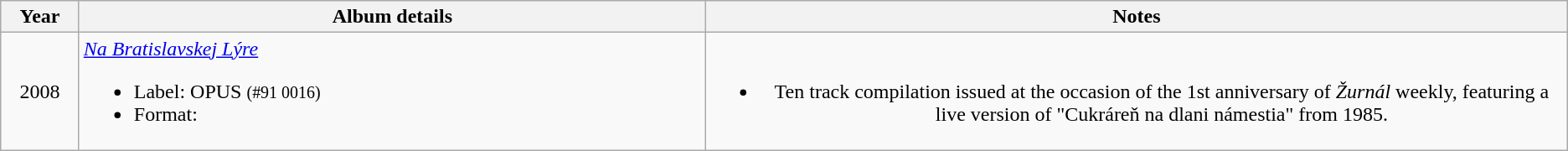<table class=wikitable style=text-align:center>
<tr>
<th width=5%>Year</th>
<th width=40%>Album details</th>
<th width=55%>Notes</th>
</tr>
<tr>
<td>2008</td>
<td style=text-align:left><em><a href='#'>Na Bratislavskej Lýre</a></em><br><ul><li>Label: OPUS <small>(#91 0016)</small></li><li>Format: </li></ul></td>
<td><br><ul><li>Ten track compilation issued at the occasion of the 1st anniversary of <em>Žurnál</em> weekly, featuring a live version of "Cukráreň na dlani námestia" from 1985.</li></ul></td>
</tr>
</table>
